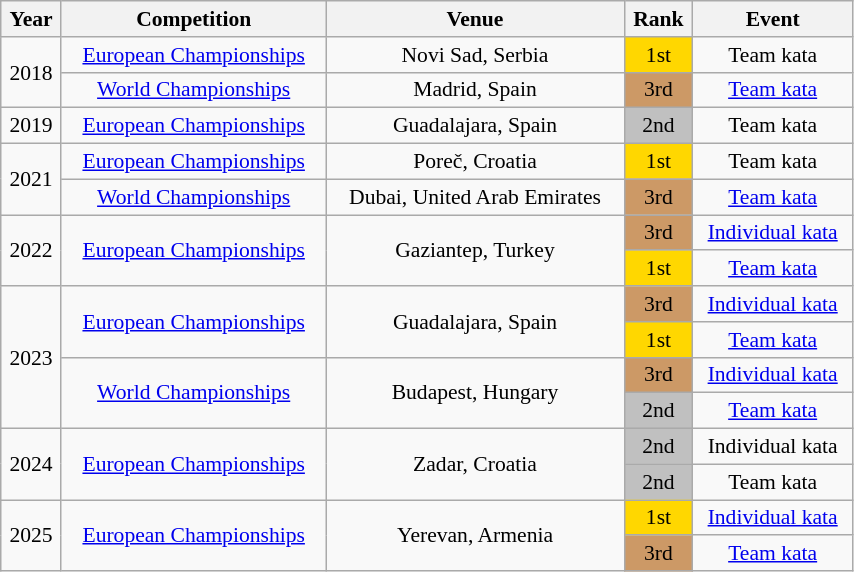<table class="wikitable sortable" width=45% style="font-size:90%; text-align:center;">
<tr>
<th>Year</th>
<th>Competition</th>
<th>Venue</th>
<th>Rank</th>
<th>Event</th>
</tr>
<tr>
<td rowspan=2>2018</td>
<td><a href='#'>European Championships</a></td>
<td>Novi Sad, Serbia</td>
<td bgcolor="gold">1st</td>
<td>Team kata</td>
</tr>
<tr>
<td><a href='#'>World Championships</a></td>
<td>Madrid, Spain</td>
<td bgcolor="cc9966">3rd</td>
<td><a href='#'>Team kata</a></td>
</tr>
<tr>
<td>2019</td>
<td><a href='#'>European Championships</a></td>
<td>Guadalajara, Spain</td>
<td bgcolor="silver">2nd</td>
<td>Team kata</td>
</tr>
<tr>
<td rowspan=2>2021</td>
<td><a href='#'>European Championships</a></td>
<td>Poreč, Croatia</td>
<td bgcolor="gold">1st</td>
<td>Team kata</td>
</tr>
<tr>
<td><a href='#'>World Championships</a></td>
<td>Dubai, United Arab Emirates</td>
<td bgcolor="cc9966">3rd</td>
<td><a href='#'>Team kata</a></td>
</tr>
<tr>
<td rowspan=2>2022</td>
<td rowspan=2><a href='#'>European Championships</a></td>
<td rowspan=2>Gaziantep, Turkey</td>
<td bgcolor="cc9966">3rd</td>
<td><a href='#'>Individual kata</a></td>
</tr>
<tr>
<td bgcolor="gold">1st</td>
<td><a href='#'>Team kata</a></td>
</tr>
<tr>
<td rowspan=4>2023</td>
<td rowspan=2><a href='#'>European Championships</a></td>
<td rowspan=2>Guadalajara, Spain</td>
<td bgcolor="cc9966">3rd</td>
<td><a href='#'>Individual kata</a></td>
</tr>
<tr>
<td bgcolor="gold">1st</td>
<td><a href='#'>Team kata</a></td>
</tr>
<tr>
<td rowspan=2><a href='#'>World Championships</a></td>
<td rowspan=2>Budapest, Hungary</td>
<td bgcolor="cc9966">3rd</td>
<td><a href='#'>Individual kata</a></td>
</tr>
<tr>
<td bgcolor="silver">2nd</td>
<td><a href='#'>Team kata</a></td>
</tr>
<tr>
<td rowspan=2>2024</td>
<td rowspan=2><a href='#'>European Championships</a></td>
<td rowspan=2>Zadar, Croatia</td>
<td bgcolor="silver">2nd</td>
<td>Individual kata</td>
</tr>
<tr>
<td bgcolor="silver">2nd</td>
<td>Team kata</td>
</tr>
<tr>
<td rowspan=2>2025</td>
<td rowspan=2><a href='#'>European Championships</a></td>
<td rowspan=2>Yerevan, Armenia</td>
<td bgcolor="gold">1st</td>
<td><a href='#'>Individual kata</a></td>
</tr>
<tr>
<td bgcolor="cc9966">3rd</td>
<td><a href='#'>Team kata</a></td>
</tr>
</table>
